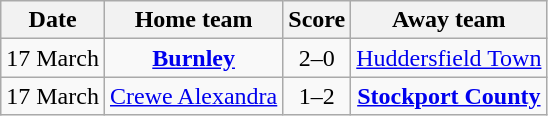<table class="wikitable" style="text-align: center">
<tr>
<th>Date</th>
<th>Home team</th>
<th>Score</th>
<th>Away team</th>
</tr>
<tr>
<td>17 March</td>
<td><strong><a href='#'>Burnley</a></strong></td>
<td>2–0</td>
<td><a href='#'>Huddersfield Town</a></td>
</tr>
<tr>
<td>17 March</td>
<td><a href='#'>Crewe Alexandra</a></td>
<td>1–2</td>
<td><strong><a href='#'>Stockport County</a></strong></td>
</tr>
</table>
